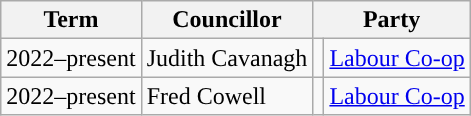<table class="wikitable">
<tr>
<th>Term</th>
<th>Councillor</th>
<th colspan="2">Party</th>
</tr>
<tr>
<td>2022–present</td>
<td>Judith Cavanagh</td>
<td rowspan="1;" style="background-color: "></td>
<td rowspan="1"><a href='#'>Labour Co-op</a></td>
</tr>
<tr>
<td>2022–present</td>
<td>Fred Cowell</td>
<td rowspan="1;" style="background-color: "></td>
<td rowspan="1"><a href='#'>Labour Co-op</a></td>
</tr>
</table>
